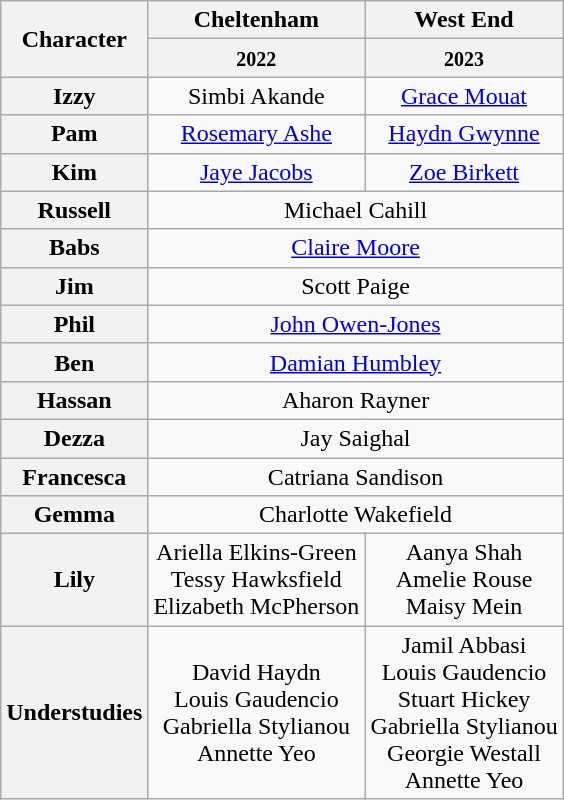<table class="wikitable">
<tr>
<th rowspan="2">Character</th>
<th>Cheltenham</th>
<th>West End</th>
</tr>
<tr>
<th><small>2022</small></th>
<th><small>2023</small></th>
</tr>
<tr>
<th>Izzy</th>
<td align=center>Simbi Akande</td>
<td align=center><a href='#'>Grace Mouat</a></td>
</tr>
<tr>
<th>Pam</th>
<td align=center><a href='#'>Rosemary Ashe</a></td>
<td align=center><a href='#'>Haydn Gwynne</a></td>
</tr>
<tr>
<th>Kim</th>
<td align=center><a href='#'>Jaye Jacobs</a></td>
<td align=center><a href='#'>Zoe Birkett</a></td>
</tr>
<tr>
<th>Russell</th>
<td colspan="2" align="center">Michael Cahill</td>
</tr>
<tr>
<th>Babs</th>
<td colspan="2" align="center"><a href='#'>Claire Moore</a></td>
</tr>
<tr>
<th>Jim</th>
<td colspan="2" align="center">Scott Paige</td>
</tr>
<tr>
<th>Phil</th>
<td colspan="2" align="center"><a href='#'>John Owen-Jones</a></td>
</tr>
<tr>
<th>Ben</th>
<td colspan="2" align="center"><a href='#'>Damian Humbley</a></td>
</tr>
<tr>
<th>Hassan</th>
<td colspan="2" align="center">Aharon Rayner</td>
</tr>
<tr>
<th>Dezza</th>
<td colspan="2" align="center">Jay Saighal</td>
</tr>
<tr>
<th>Francesca</th>
<td colspan="2" align="center">Catriana Sandison</td>
</tr>
<tr>
<th>Gemma</th>
<td colspan="2" align="center">Charlotte Wakefield</td>
</tr>
<tr>
<th>Lily</th>
<td align=center>Ariella Elkins-Green<br>Tessy Hawksfield<br>Elizabeth McPherson</td>
<td align=center>Aanya Shah<br>Amelie Rouse<br>Maisy Mein</td>
</tr>
<tr>
<th>Understudies</th>
<td align=center>David Haydn<br>Louis Gaudencio<br>Gabriella Stylianou<br>Annette Yeo</td>
<td align=center>Jamil Abbasi<br>Louis Gaudencio<br>Stuart Hickey<br>Gabriella Stylianou<br>Georgie Westall<br>Annette Yeo</td>
</tr>
</table>
